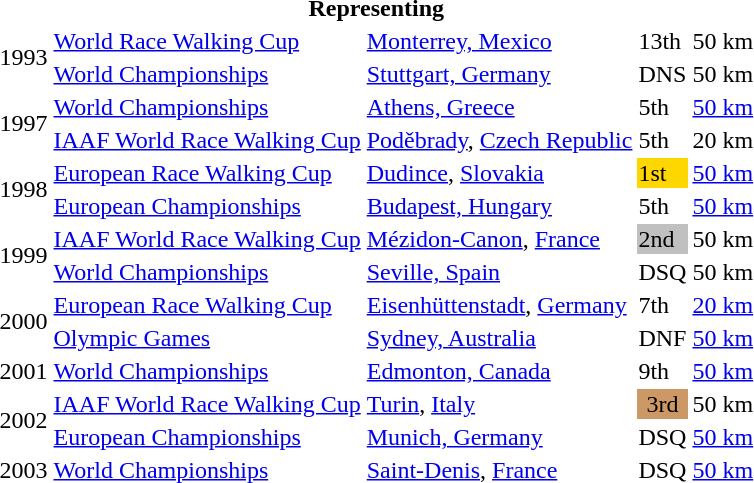<table>
<tr>
<th colspan="5">Representing </th>
</tr>
<tr>
<td rowspan=2>1993</td>
<td><a href='#'>World Race Walking Cup</a></td>
<td><a href='#'>Monterrey, Mexico</a></td>
<td>13th</td>
<td>50 km</td>
</tr>
<tr>
<td><a href='#'>World Championships</a></td>
<td><a href='#'>Stuttgart, Germany</a></td>
<td>DNS</td>
<td>50 km</td>
</tr>
<tr>
<td rowspan=2>1997</td>
<td><a href='#'>World Championships</a></td>
<td><a href='#'>Athens, Greece</a></td>
<td>5th</td>
<td><a href='#'>50 km</a></td>
</tr>
<tr>
<td><a href='#'>IAAF World Race Walking Cup</a></td>
<td><a href='#'>Poděbrady</a>, <a href='#'>Czech Republic</a></td>
<td>5th</td>
<td>20 km</td>
</tr>
<tr>
<td rowspan=2>1998</td>
<td><a href='#'>European Race Walking Cup</a></td>
<td><a href='#'>Dudince</a>, <a href='#'>Slovakia</a></td>
<td bgcolor="gold">1st</td>
<td><a href='#'>50 km</a></td>
</tr>
<tr>
<td><a href='#'>European Championships</a></td>
<td><a href='#'>Budapest, Hungary</a></td>
<td>5th</td>
<td><a href='#'>50 km</a></td>
</tr>
<tr>
<td rowspan=2>1999</td>
<td><a href='#'>IAAF World Race Walking Cup</a></td>
<td><a href='#'>Mézidon-Canon</a>, <a href='#'>France</a></td>
<td bgcolor="silver">2nd</td>
<td>50 km</td>
</tr>
<tr>
<td><a href='#'>World Championships</a></td>
<td><a href='#'>Seville, Spain</a></td>
<td>DSQ</td>
<td>50 km</td>
</tr>
<tr>
<td rowspan=2>2000</td>
<td><a href='#'>European Race Walking Cup</a></td>
<td><a href='#'>Eisenhüttenstadt</a>, <a href='#'>Germany</a></td>
<td>7th</td>
<td><a href='#'>20 km</a></td>
</tr>
<tr>
<td><a href='#'>Olympic Games</a></td>
<td><a href='#'>Sydney, Australia</a></td>
<td>DNF</td>
<td><a href='#'>50 km</a></td>
</tr>
<tr>
<td>2001</td>
<td><a href='#'>World Championships</a></td>
<td><a href='#'>Edmonton, Canada</a></td>
<td>9th</td>
<td><a href='#'>50 km</a></td>
</tr>
<tr>
<td rowspan=2>2002</td>
<td><a href='#'>IAAF World Race Walking Cup</a></td>
<td><a href='#'>Turin</a>, <a href='#'>Italy</a></td>
<td bgcolor="cc9966" align="center">3rd</td>
<td>50 km</td>
</tr>
<tr>
<td><a href='#'>European Championships</a></td>
<td><a href='#'>Munich, Germany</a></td>
<td>DSQ</td>
<td><a href='#'>50 km</a></td>
</tr>
<tr>
<td>2003</td>
<td><a href='#'>World Championships</a></td>
<td><a href='#'>Saint-Denis</a>, <a href='#'>France</a></td>
<td align="center">DSQ</td>
<td><a href='#'>50 km</a></td>
</tr>
</table>
